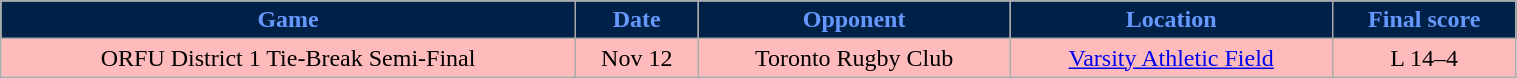<table class="wikitable" width="80%">
<tr align="center"  style="background:#002147;color:#6699FF;">
<td><strong>Game</strong></td>
<td><strong>Date</strong></td>
<td><strong>Opponent</strong></td>
<td><strong>Location</strong></td>
<td><strong>Final score</strong></td>
</tr>
<tr align="center" bgcolor="#ffbbbb">
<td>ORFU District 1 Tie-Break Semi-Final</td>
<td>Nov 12</td>
<td>Toronto Rugby Club</td>
<td><a href='#'>Varsity Athletic Field</a></td>
<td>L 14–4</td>
</tr>
</table>
